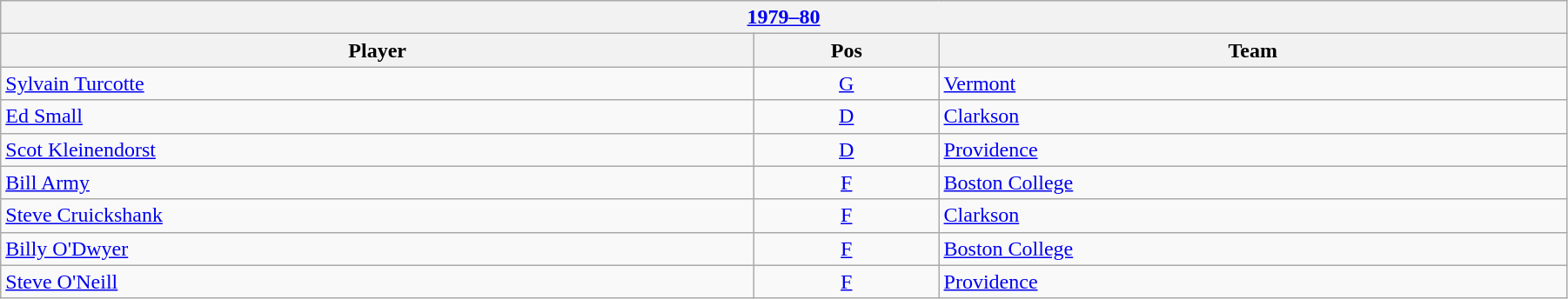<table class="wikitable" width=95%>
<tr>
<th colspan=3><a href='#'>1979–80</a></th>
</tr>
<tr>
<th>Player</th>
<th>Pos</th>
<th>Team</th>
</tr>
<tr>
<td><a href='#'>Sylvain Turcotte</a></td>
<td align=center><a href='#'>G</a></td>
<td><a href='#'>Vermont</a></td>
</tr>
<tr>
<td><a href='#'>Ed Small</a></td>
<td align=center><a href='#'>D</a></td>
<td><a href='#'>Clarkson</a></td>
</tr>
<tr>
<td><a href='#'>Scot Kleinendorst</a></td>
<td align=center><a href='#'>D</a></td>
<td><a href='#'>Providence</a></td>
</tr>
<tr>
<td><a href='#'>Bill Army</a></td>
<td align=center><a href='#'>F</a></td>
<td><a href='#'>Boston College</a></td>
</tr>
<tr>
<td><a href='#'>Steve Cruickshank</a></td>
<td align=center><a href='#'>F</a></td>
<td><a href='#'>Clarkson</a></td>
</tr>
<tr>
<td><a href='#'>Billy O'Dwyer</a></td>
<td align=center><a href='#'>F</a></td>
<td><a href='#'>Boston College</a></td>
</tr>
<tr>
<td><a href='#'>Steve O'Neill</a></td>
<td align=center><a href='#'>F</a></td>
<td><a href='#'>Providence</a></td>
</tr>
</table>
